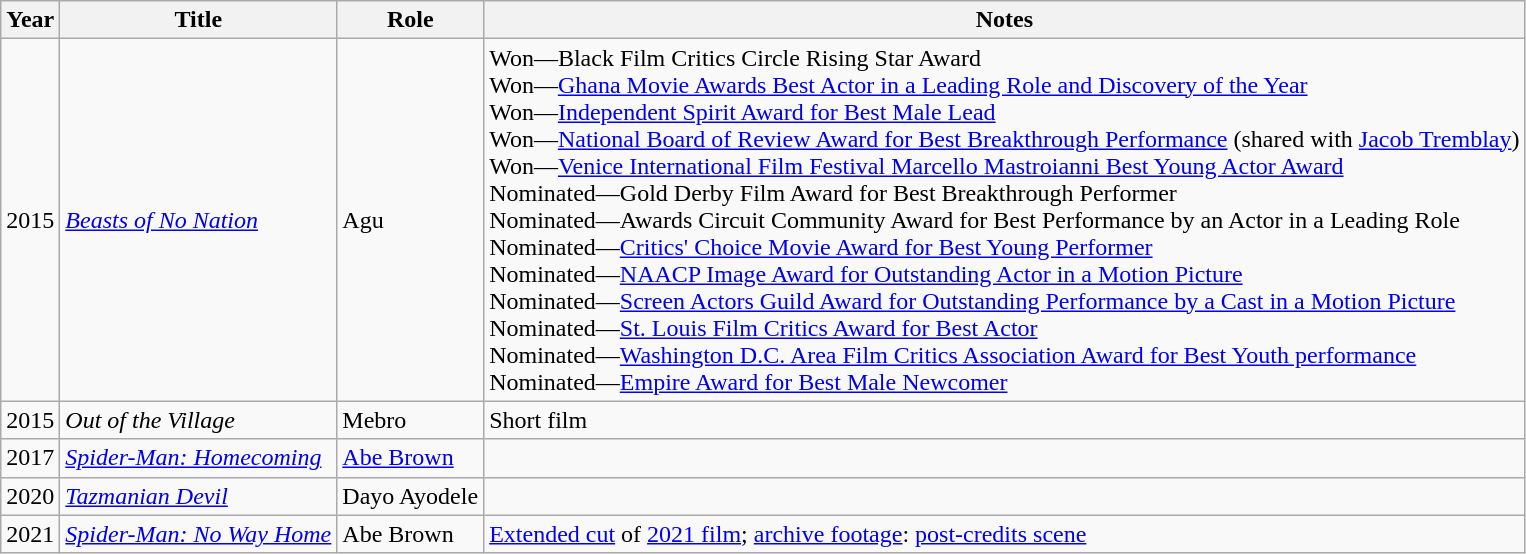<table class="wikitable sortable">
<tr>
<th>Year</th>
<th>Title</th>
<th>Role</th>
<th class="wikitable sortable">Notes</th>
</tr>
<tr>
<td>2015</td>
<td><em><a href='#'>Beasts of No Nation</a></em></td>
<td>Agu</td>
<td Film debut>Won—Black Film Critics Circle Rising Star Award<br>Won—<a href='#'>Ghana Movie Awards Best Actor in a Leading Role and Discovery of the Year</a><br>Won—<a href='#'>Independent Spirit Award for Best Male Lead</a><br>Won—<a href='#'>National Board of Review Award for Best Breakthrough Performance</a> (shared with <a href='#'>Jacob Tremblay</a>)<br>Won—<a href='#'>Venice International Film Festival Marcello Mastroianni Best Young Actor Award</a><br>Nominated—Gold Derby Film Award for Best Breakthrough Performer<br>Nominated—Awards Circuit Community Award for Best Performance by an Actor in a Leading Role<br>Nominated—<a href='#'>Critics' Choice Movie Award for Best Young Performer</a><br>Nominated—<a href='#'>NAACP Image Award for Outstanding Actor in a Motion Picture</a><br>Nominated—<a href='#'>Screen Actors Guild Award for Outstanding Performance by a Cast in a Motion Picture</a><br>Nominated—<a href='#'>St. Louis Film Critics Award for Best Actor</a><br>Nominated—<a href='#'>Washington D.C. Area Film Critics Association Award for Best Youth performance</a><br>Nominated—<a href='#'>Empire Award for Best Male Newcomer</a></td>
</tr>
<tr>
<td>2015</td>
<td><em>Out of the Village</em></td>
<td>Mebro</td>
<td>Short film</td>
</tr>
<tr>
<td>2017</td>
<td><em><a href='#'>Spider-Man: Homecoming</a></em></td>
<td><a href='#'>Abe Brown</a></td>
<td></td>
</tr>
<tr>
<td>2020</td>
<td><em><a href='#'>Tazmanian Devil</a></em></td>
<td>Dayo Ayodele</td>
<td></td>
</tr>
<tr>
<td>2021</td>
<td><em><a href='#'>Spider-Man: No Way Home</a></em></td>
<td>Abe Brown</td>
<td><a href='#'>Extended cut</a> of <a href='#'>2021 film</a>; <a href='#'>archive footage</a>: <a href='#'>post-credits scene</a></td>
</tr>
</table>
